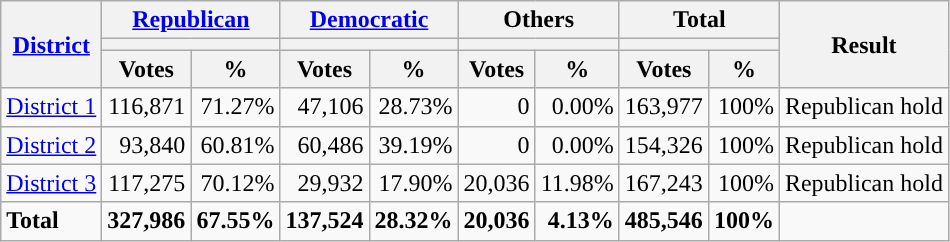<table class="wikitable plainrowheaders sortable" style="font-size:100%; text-align:right;">
<tr>
<th scope=col rowspan=3><a href='#'>District</a></th>
<th scope=col colspan=2><a href='#'>Republican</a></th>
<th scope=col colspan=2><a href='#'>Democratic</a></th>
<th scope=col colspan=2>Others</th>
<th scope=col colspan=2>Total</th>
<th scope=col rowspan=3>Result</th>
</tr>
<tr>
<th scope=col colspan=2 style="background:"></th>
<th scope=col colspan=2 style="background:"></th>
<th scope=col colspan=2></th>
<th scope=col colspan=2></th>
</tr>
<tr>
<th scope=col data-sort-type="number">Votes</th>
<th scope=col data-sort-type="number">%</th>
<th scope=col data-sort-type="number">Votes</th>
<th scope=col data-sort-type="number">%</th>
<th scope=col data-sort-type="number">Votes</th>
<th scope=col data-sort-type="number">%</th>
<th scope=col data-sort-type="number">Votes</th>
<th scope=col data-sort-type="number">%</th>
</tr>
<tr>
<td align=left><a href='#'>District 1</a></td>
<td>116,871</td>
<td>71.27%</td>
<td>47,106</td>
<td>28.73%</td>
<td>0</td>
<td>0.00%</td>
<td>163,977</td>
<td>100%</td>
<td align=left>Republican hold</td>
</tr>
<tr>
<td align=left><a href='#'>District 2</a></td>
<td>93,840</td>
<td>60.81%</td>
<td>60,486</td>
<td>39.19%</td>
<td>0</td>
<td>0.00%</td>
<td>154,326</td>
<td>100%</td>
<td align=left>Republican hold</td>
</tr>
<tr>
<td align=left><a href='#'>District 3</a></td>
<td>117,275</td>
<td>70.12%</td>
<td>29,932</td>
<td>17.90%</td>
<td>20,036</td>
<td>11.98%</td>
<td>167,243</td>
<td>100%</td>
<td align=left>Republican hold</td>
</tr>
<tr class="sortbottom" style="font-weight:bold">
<td align=left>Total</td>
<td>327,986</td>
<td>67.55%</td>
<td>137,524</td>
<td>28.32%</td>
<td>20,036</td>
<td>4.13%</td>
<td>485,546</td>
<td>100%</td>
<td></td>
</tr>
</table>
